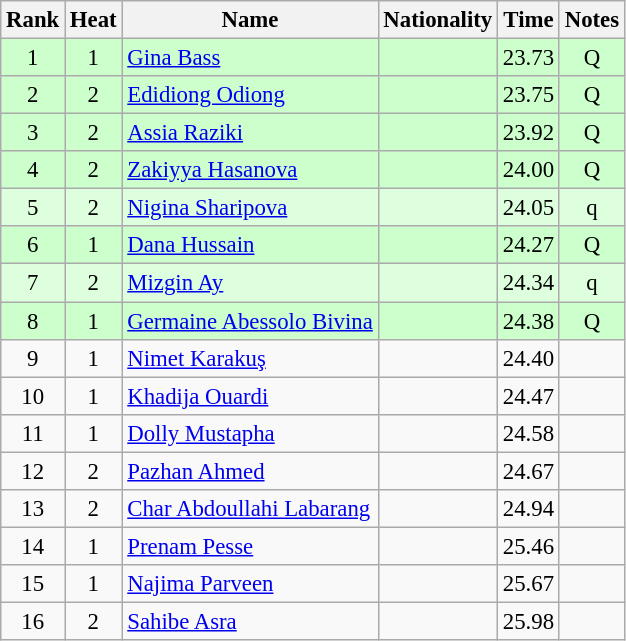<table class="wikitable sortable" style="text-align:center;font-size:95%">
<tr>
<th>Rank</th>
<th>Heat</th>
<th>Name</th>
<th>Nationality</th>
<th>Time</th>
<th>Notes</th>
</tr>
<tr bgcolor=ccffcc>
<td>1</td>
<td>1</td>
<td align=left><a href='#'>Gina Bass</a></td>
<td align=left></td>
<td>23.73</td>
<td>Q</td>
</tr>
<tr bgcolor=ccffcc>
<td>2</td>
<td>2</td>
<td align=left><a href='#'>Edidiong Odiong</a></td>
<td align=left></td>
<td>23.75</td>
<td>Q</td>
</tr>
<tr bgcolor=ccffcc>
<td>3</td>
<td>2</td>
<td align=left><a href='#'>Assia Raziki</a></td>
<td align=left></td>
<td>23.92</td>
<td>Q</td>
</tr>
<tr bgcolor=ccffcc>
<td>4</td>
<td>2</td>
<td align=left><a href='#'>Zakiyya Hasanova</a></td>
<td align=left></td>
<td>24.00</td>
<td>Q</td>
</tr>
<tr bgcolor=ddffdd>
<td>5</td>
<td>2</td>
<td align=left><a href='#'>Nigina Sharipova</a></td>
<td align=left></td>
<td>24.05</td>
<td>q</td>
</tr>
<tr bgcolor=ccffcc>
<td>6</td>
<td>1</td>
<td align=left><a href='#'>Dana Hussain</a></td>
<td align=left></td>
<td>24.27</td>
<td>Q</td>
</tr>
<tr bgcolor=ddffdd>
<td>7</td>
<td>2</td>
<td align=left><a href='#'>Mizgin Ay</a></td>
<td align=left></td>
<td>24.34</td>
<td>q</td>
</tr>
<tr bgcolor=ccffcc>
<td>8</td>
<td>1</td>
<td align=left><a href='#'>Germaine Abessolo Bivina</a></td>
<td align=left></td>
<td>24.38</td>
<td>Q</td>
</tr>
<tr>
<td>9</td>
<td>1</td>
<td align=left><a href='#'>Nimet Karakuş</a></td>
<td align=left></td>
<td>24.40</td>
<td></td>
</tr>
<tr>
<td>10</td>
<td>1</td>
<td align=left><a href='#'>Khadija Ouardi</a></td>
<td align=left></td>
<td>24.47</td>
<td></td>
</tr>
<tr>
<td>11</td>
<td>1</td>
<td align=left><a href='#'>Dolly Mustapha</a></td>
<td align=left></td>
<td>24.58</td>
<td></td>
</tr>
<tr>
<td>12</td>
<td>2</td>
<td align=left><a href='#'>Pazhan Ahmed</a></td>
<td align=left></td>
<td>24.67</td>
<td></td>
</tr>
<tr>
<td>13</td>
<td>2</td>
<td align=left><a href='#'>Char Abdoullahi Labarang</a></td>
<td align=left></td>
<td>24.94</td>
<td></td>
</tr>
<tr>
<td>14</td>
<td>1</td>
<td align=left><a href='#'>Prenam Pesse</a></td>
<td align=left></td>
<td>25.46</td>
<td></td>
</tr>
<tr>
<td>15</td>
<td>1</td>
<td align=left><a href='#'>Najima Parveen</a></td>
<td align=left></td>
<td>25.67</td>
<td></td>
</tr>
<tr>
<td>16</td>
<td>2</td>
<td align=left><a href='#'>Sahibe Asra</a></td>
<td align=left></td>
<td>25.98</td>
<td></td>
</tr>
</table>
